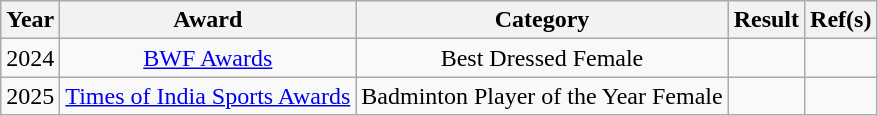<table class="wikitable" style="text-align:center;">
<tr>
<th>Year</th>
<th>Award</th>
<th>Category</th>
<th>Result</th>
<th>Ref(s)</th>
</tr>
<tr>
<td>2024</td>
<td><a href='#'>BWF Awards</a></td>
<td>Best Dressed Female</td>
<td></td>
<td></td>
</tr>
<tr>
<td>2025</td>
<td><a href='#'>Times of India Sports Awards</a></td>
<td>Badminton Player of the Year Female</td>
<td></td>
<td></td>
</tr>
</table>
